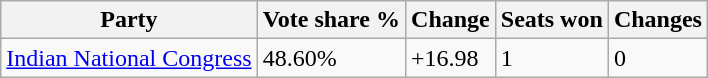<table class="wikitable sortable">
<tr>
<th>Party</th>
<th>Vote share %</th>
<th>Change</th>
<th>Seats won</th>
<th>Changes</th>
</tr>
<tr>
<td><a href='#'>Indian National Congress</a></td>
<td>48.60%</td>
<td>+16.98</td>
<td>1</td>
<td>0</td>
</tr>
</table>
